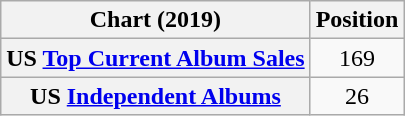<table class="wikitable sortable plainrowheaders" style="text-align:center">
<tr>
<th scope="col">Chart (2019)</th>
<th scope="col">Position</th>
</tr>
<tr>
<th scope="row">US <a href='#'>Top Current Album Sales</a></th>
<td>169</td>
</tr>
<tr>
<th scope="row">US <a href='#'>Independent Albums</a></th>
<td>26</td>
</tr>
</table>
